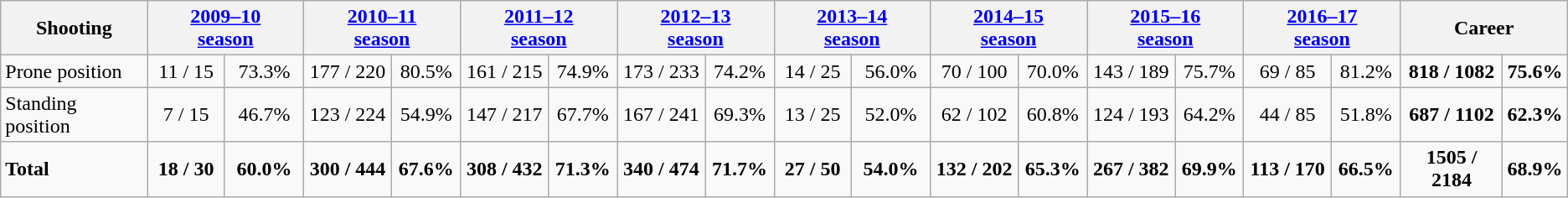<table class="wikitable" style="text-align: center;">
<tr ">
<th align=left>Shooting</th>
<th width="120" colspan=2><a href='#'>2009–10<br>season</a></th>
<th width="120" colspan=2><a href='#'>2010–11<br>season</a></th>
<th width="120" colspan=2><a href='#'>2011–12<br>season</a></th>
<th width="120" colspan=2><a href='#'>2012–13<br>season</a></th>
<th width="120" colspan=2><a href='#'>2013–14<br>season</a></th>
<th width="120" colspan=2><a href='#'>2014–15<br>season</a></th>
<th width="120" colspan=2><a href='#'>2015–16<br>season</a></th>
<th width="120" colspan=2><a href='#'>2016–17<br>season</a></th>
<th width="120" colspan="2;">Career</th>
</tr>
<tr>
<td align=left>Prone position</td>
<td>11 / 15</td>
<td>73.3%</td>
<td>177 / 220</td>
<td>80.5%</td>
<td>161 / 215</td>
<td>74.9%</td>
<td>173 / 233</td>
<td>74.2%</td>
<td>14 / 25</td>
<td>56.0%</td>
<td>70 / 100</td>
<td>70.0%</td>
<td>143 / 189</td>
<td>75.7%</td>
<td>69 / 85</td>
<td>81.2%</td>
<td><strong>818 / 1082 </strong></td>
<td><strong>75.6%</strong></td>
</tr>
<tr>
<td align=left>Standing position</td>
<td>7 / 15</td>
<td>46.7%</td>
<td>123 / 224</td>
<td>54.9%</td>
<td>147 / 217</td>
<td>67.7%</td>
<td>167 / 241</td>
<td>69.3%</td>
<td>13 / 25</td>
<td>52.0%</td>
<td>62 / 102</td>
<td>60.8%</td>
<td>124 / 193</td>
<td>64.2%</td>
<td>44 / 85</td>
<td>51.8%</td>
<td><strong>687 / 1102</strong></td>
<td><strong>62.3%</strong></td>
</tr>
<tr>
<td align=left><strong>Total</strong></td>
<td><strong>18 / 30</strong></td>
<td><strong>60.0%</strong></td>
<td><strong>300 / 444</strong></td>
<td><strong>67.6%</strong></td>
<td><strong>308 / 432</strong></td>
<td><strong>71.3%</strong></td>
<td><strong>340 / 474</strong></td>
<td><strong>71.7%</strong></td>
<td><strong>27 / 50</strong></td>
<td><strong>54.0%</strong></td>
<td><strong>132 / 202</strong></td>
<td><strong>65.3%</strong></td>
<td><strong>267 / 382</strong></td>
<td><strong>69.9%</strong></td>
<td><strong>113 / 170</strong></td>
<td><strong>66.5%</strong></td>
<td><strong>1505 / 2184</strong></td>
<td><strong>68.9%</strong></td>
</tr>
</table>
